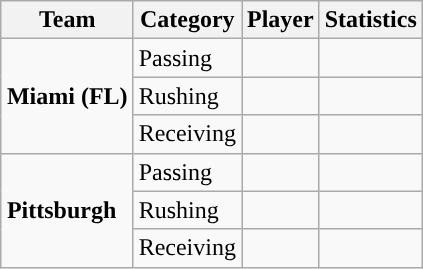<table class="wikitable" style="float: right;">
<tr>
<th>Team</th>
<th>Category</th>
<th>Player</th>
<th>Statistics</th>
</tr>
<tr>
<td rowspan=3><strong>Miami (FL)</strong></td>
<td>Passing</td>
<td></td>
<td></td>
</tr>
<tr>
<td>Rushing</td>
<td></td>
<td></td>
</tr>
<tr>
<td>Receiving</td>
<td></td>
<td></td>
</tr>
<tr>
<td rowspan=3><strong>Pittsburgh</strong></td>
<td>Passing</td>
<td></td>
<td></td>
</tr>
<tr>
<td>Rushing</td>
<td></td>
<td></td>
</tr>
<tr>
<td>Receiving</td>
<td></td>
<td></td>
</tr>
</table>
